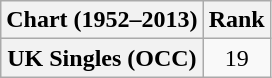<table class="wikitable plainrowheaders" style="text-align:center">
<tr>
<th>Chart (1952–2013)</th>
<th>Rank</th>
</tr>
<tr>
<th scope="row">UK Singles (OCC)</th>
<td>19</td>
</tr>
</table>
